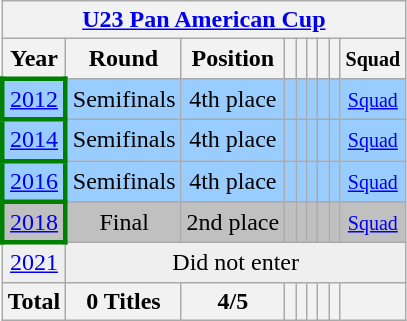<table class="wikitable" style="text-align: center;">
<tr>
<th colspan=9><a href='#'>U23 Pan American Cup</a></th>
</tr>
<tr>
<th>Year</th>
<th>Round</th>
<th>Position</th>
<th></th>
<th></th>
<th></th>
<th></th>
<th></th>
<th><small>Squad</small></th>
</tr>
<tr bgcolor=9acdff>
<td style="border:3px solid green"> <a href='#'>2012</a></td>
<td>Semifinals</td>
<td>4th place</td>
<td></td>
<td></td>
<td></td>
<td></td>
<td></td>
<td><small><a href='#'>Squad</a></small></td>
</tr>
<tr bgcolor=9acdff>
<td style="border:3px solid green"> <a href='#'>2014</a></td>
<td>Semifinals</td>
<td>4th place</td>
<td></td>
<td></td>
<td></td>
<td></td>
<td></td>
<td><small><a href='#'>Squad</a></small></td>
</tr>
<tr bgcolor=9acdff>
<td style="border:3px solid green"> <a href='#'>2016</a></td>
<td>Semifinals</td>
<td>4th place</td>
<td></td>
<td></td>
<td></td>
<td></td>
<td></td>
<td><small><a href='#'>Squad</a></small></td>
</tr>
<tr bgcolor=silver>
<td style="border:3px solid green"> <a href='#'>2018</a></td>
<td>Final</td>
<td>2nd place</td>
<td></td>
<td></td>
<td></td>
<td></td>
<td></td>
<td><small><a href='#'>Squad</a></small></td>
</tr>
<tr bgcolor="efefef">
<td> <a href='#'>2021</a></td>
<td colspan=8 rowspan=1 align=center>Did not enter</td>
</tr>
<tr>
<th>Total</th>
<th>0 Titles</th>
<th>4/5</th>
<th></th>
<th></th>
<th></th>
<th></th>
<th></th>
<th></th>
</tr>
</table>
